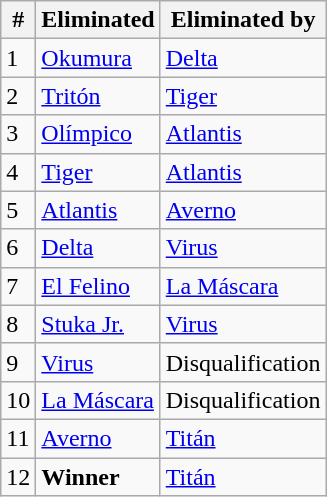<table class="wikitable sortable">
<tr>
<th data-sort-type="number" scope="col">#</th>
<th scope="col">Eliminated</th>
<th scope="col">Eliminated by</th>
</tr>
<tr>
<td>1</td>
<td><a href='#'>Okumura</a></td>
<td><a href='#'>Delta</a></td>
</tr>
<tr>
<td>2</td>
<td><a href='#'>Tritón</a></td>
<td><a href='#'>Tiger</a></td>
</tr>
<tr>
<td>3</td>
<td><a href='#'>Olímpico</a></td>
<td><a href='#'>Atlantis</a></td>
</tr>
<tr>
<td>4</td>
<td><a href='#'>Tiger</a></td>
<td><a href='#'>Atlantis</a></td>
</tr>
<tr>
<td>5</td>
<td><a href='#'>Atlantis</a></td>
<td><a href='#'>Averno</a></td>
</tr>
<tr>
<td>6</td>
<td><a href='#'>Delta</a></td>
<td><a href='#'>Virus</a></td>
</tr>
<tr>
<td>7</td>
<td><a href='#'>El Felino</a></td>
<td><a href='#'>La Máscara</a></td>
</tr>
<tr>
<td>8</td>
<td><a href='#'>Stuka Jr.</a></td>
<td><a href='#'>Virus</a></td>
</tr>
<tr>
<td>9</td>
<td><a href='#'>Virus</a></td>
<td>Disqualification</td>
</tr>
<tr>
<td>10</td>
<td><a href='#'>La Máscara</a></td>
<td>Disqualification</td>
</tr>
<tr>
<td>11</td>
<td><a href='#'>Averno</a></td>
<td><a href='#'>Titán</a></td>
</tr>
<tr>
<td>12</td>
<td><strong>Winner</strong></td>
<td><a href='#'>Titán</a></td>
</tr>
</table>
